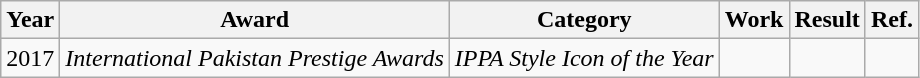<table class="wikitable">
<tr>
<th>Year</th>
<th>Award</th>
<th>Category</th>
<th>Work</th>
<th>Result</th>
<th>Ref.</th>
</tr>
<tr>
<td>2017</td>
<td><em>International Pakistan Prestige Awards</em></td>
<td><em>IPPA Style Icon of the Year</em></td>
<td></td>
<td></td>
<td></td>
</tr>
</table>
